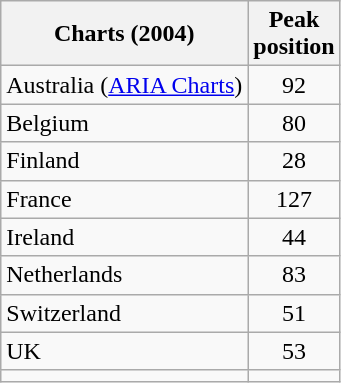<table class="wikitable sortable">
<tr>
<th align="left">Charts (2004)</th>
<th align="left">Peak<br>position</th>
</tr>
<tr>
<td align="left">Australia (<a href='#'>ARIA Charts</a>)</td>
<td style="text-align:center;">92</td>
</tr>
<tr>
<td align="left">Belgium</td>
<td style="text-align:center;">80</td>
</tr>
<tr>
<td align="left">Finland</td>
<td style="text-align:center;">28</td>
</tr>
<tr>
<td align="left">France</td>
<td style="text-align:center;">127</td>
</tr>
<tr>
<td align="left">Ireland</td>
<td style="text-align:center;">44</td>
</tr>
<tr>
<td align="left">Netherlands</td>
<td style="text-align:center;">83</td>
</tr>
<tr>
<td align="left">Switzerland</td>
<td style="text-align:center;">51</td>
</tr>
<tr>
<td align="left">UK</td>
<td style="text-align:center;">53</td>
</tr>
<tr>
<td></td>
</tr>
</table>
